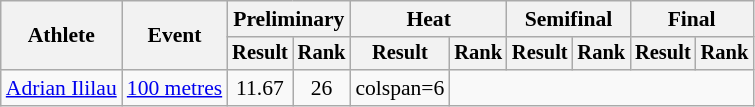<table class="wikitable" style="font-size:90%">
<tr>
<th rowspan="2">Athlete</th>
<th rowspan="2">Event</th>
<th colspan="2">Preliminary</th>
<th colspan="2">Heat</th>
<th colspan="2">Semifinal</th>
<th colspan="2">Final</th>
</tr>
<tr style="font-size:95%">
<th>Result</th>
<th>Rank</th>
<th>Result</th>
<th>Rank</th>
<th>Result</th>
<th>Rank</th>
<th>Result</th>
<th>Rank</th>
</tr>
<tr style=text-align:center>
<td style=text-align:left><a href='#'>Adrian Ililau</a></td>
<td style=text-align:left><a href='#'>100 metres</a></td>
<td>11.67</td>
<td>26</td>
<td>colspan=6 </td>
</tr>
</table>
